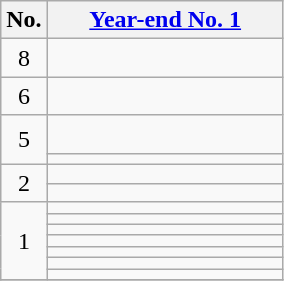<table class="wikitable" style="display: inline-table;">
<tr>
<th style="width:20px;">No.</th>
<th style="width:150px;"><a href='#'>Year-end No. 1</a></th>
</tr>
<tr>
<td style="text-align:center">8</td>
<td> <strong></strong></td>
</tr>
<tr>
<td style="text-align:center">6</td>
<td> </td>
</tr>
<tr>
<td rowspan="2" style="text-align:center">5</td>
<td>   </td>
</tr>
<tr>
<td> </td>
</tr>
<tr>
<td rowspan="2" style="text-align:center">2</td>
<td> </td>
</tr>
<tr>
<td> </td>
</tr>
<tr>
<td rowspan="7" style="text-align:center">1</td>
<td> </td>
</tr>
<tr>
<td> </td>
</tr>
<tr>
<td> </td>
</tr>
<tr>
<td> </td>
</tr>
<tr>
<td> </td>
</tr>
<tr>
<td> <strong></strong></td>
</tr>
<tr>
<td> <strong></strong></td>
</tr>
<tr>
</tr>
</table>
